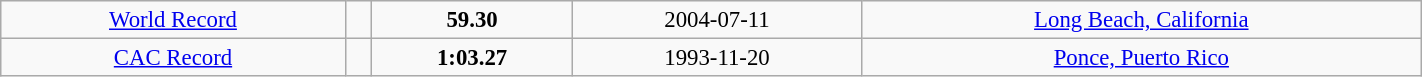<table class="wikitable" style=" text-align:center; font-size:95%;" width="75%">
<tr>
<td><a href='#'>World Record</a></td>
<td></td>
<td><strong>59.30</strong></td>
<td>2004-07-11</td>
<td> <a href='#'>Long Beach, California</a></td>
</tr>
<tr>
<td><a href='#'>CAC Record</a></td>
<td></td>
<td><strong>1:03.27</strong></td>
<td>1993-11-20</td>
<td> <a href='#'>Ponce, Puerto Rico</a></td>
</tr>
</table>
